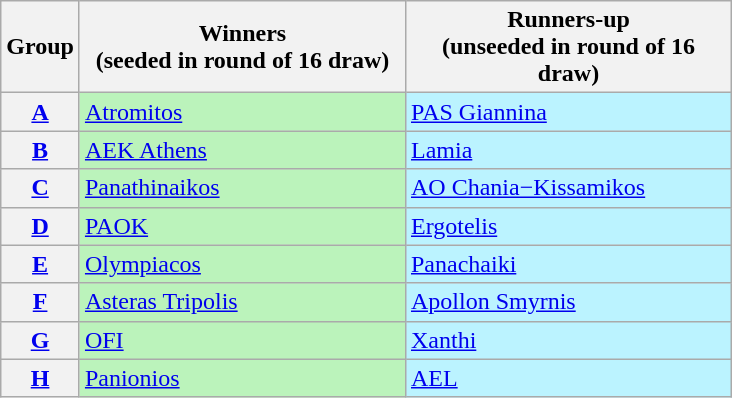<table class="wikitable">
<tr>
<th>Group</th>
<th width=210>Winners<br>(seeded in round of 16 draw)</th>
<th width=210>Runners-up<br>(unseeded in round of 16 draw)</th>
</tr>
<tr>
<th><a href='#'>A</a></th>
<td bgcolor=#BBF3BB><a href='#'>Atromitos</a></td>
<td bgcolor=#BBF3FF><a href='#'>PAS Giannina</a></td>
</tr>
<tr>
<th><a href='#'>B</a></th>
<td bgcolor=#BBF3BB><a href='#'>AEK Athens</a></td>
<td bgcolor=#BBF3FF><a href='#'>Lamia</a></td>
</tr>
<tr>
<th><a href='#'>C</a></th>
<td bgcolor=#BBF3BB><a href='#'>Panathinaikos</a></td>
<td bgcolor=#BBF3FF><a href='#'>AO Chania−Kissamikos</a></td>
</tr>
<tr>
<th><a href='#'>D</a></th>
<td bgcolor=#BBF3BB><a href='#'>PAOK</a></td>
<td bgcolor=#BBF3FF><a href='#'>Ergotelis</a></td>
</tr>
<tr>
<th><a href='#'>E</a></th>
<td bgcolor=#BBF3BB><a href='#'>Olympiacos</a></td>
<td bgcolor=#BBF3FF><a href='#'>Panachaiki</a></td>
</tr>
<tr>
<th><a href='#'>F</a></th>
<td bgcolor=#BBF3BB><a href='#'>Asteras Tripolis</a></td>
<td bgcolor=#BBF3FF><a href='#'>Apollon Smyrnis</a></td>
</tr>
<tr>
<th><a href='#'>G</a></th>
<td bgcolor=#BBF3BB><a href='#'>OFI</a></td>
<td bgcolor=#BBF3FF><a href='#'>Xanthi</a></td>
</tr>
<tr>
<th><a href='#'>H</a></th>
<td bgcolor=#BBF3BB><a href='#'>Panionios</a></td>
<td bgcolor=#BBF3FF><a href='#'>AEL</a></td>
</tr>
</table>
